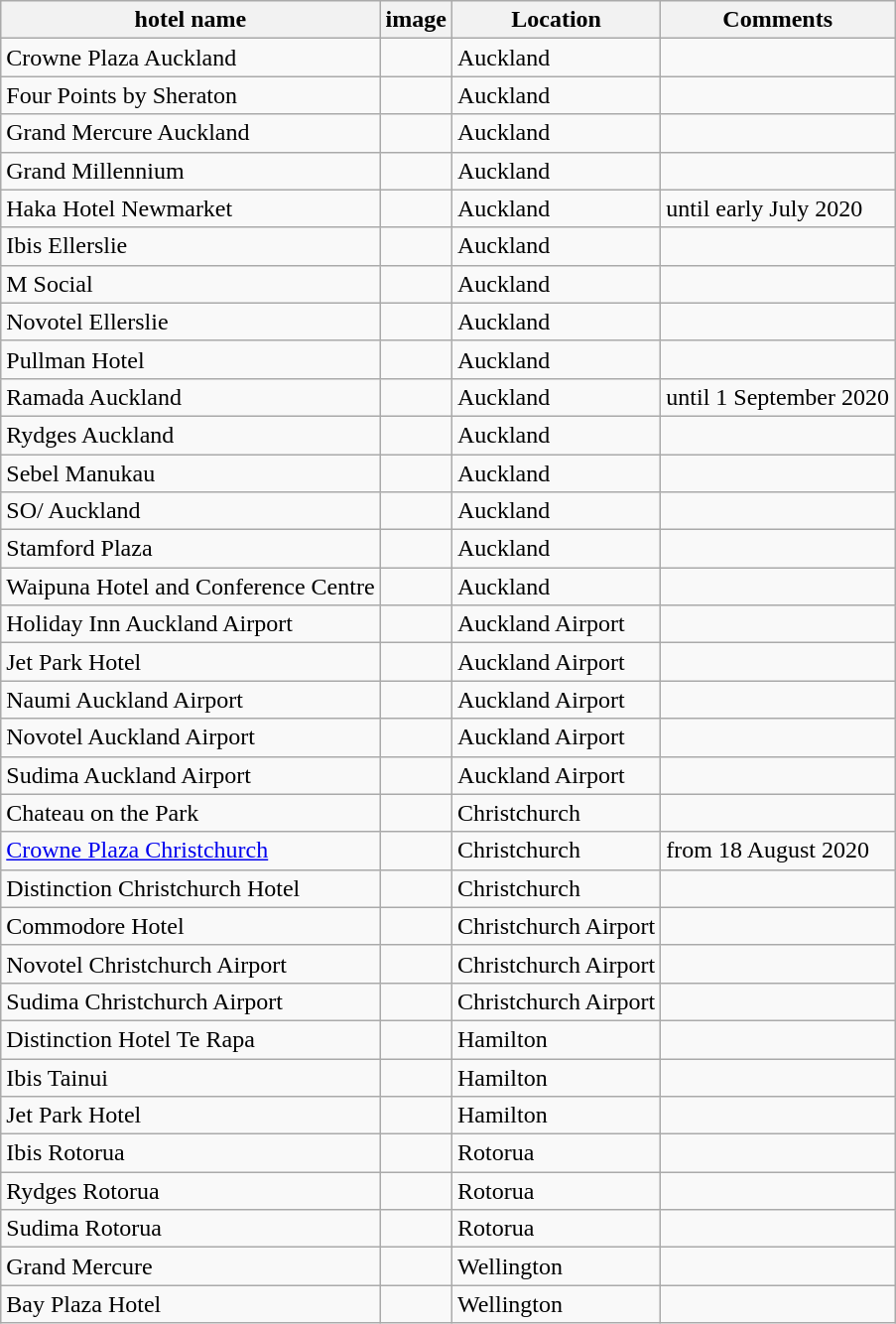<table class="wikitable sortable">
<tr>
<th>hotel name</th>
<th>image</th>
<th>Location</th>
<th>Comments</th>
</tr>
<tr>
<td>Crowne Plaza Auckland</td>
<td></td>
<td>Auckland</td>
<td></td>
</tr>
<tr>
<td>Four Points by Sheraton</td>
<td></td>
<td>Auckland</td>
<td></td>
</tr>
<tr>
<td>Grand Mercure Auckland</td>
<td></td>
<td>Auckland</td>
<td></td>
</tr>
<tr>
<td>Grand Millennium</td>
<td></td>
<td>Auckland</td>
<td></td>
</tr>
<tr>
<td>Haka Hotel Newmarket</td>
<td></td>
<td>Auckland</td>
<td>until early July 2020</td>
</tr>
<tr>
<td>Ibis Ellerslie</td>
<td></td>
<td>Auckland</td>
<td></td>
</tr>
<tr>
<td>M Social</td>
<td></td>
<td>Auckland</td>
<td></td>
</tr>
<tr>
<td>Novotel Ellerslie</td>
<td></td>
<td>Auckland</td>
<td></td>
</tr>
<tr>
<td>Pullman Hotel</td>
<td></td>
<td>Auckland</td>
<td></td>
</tr>
<tr>
<td>Ramada Auckland</td>
<td></td>
<td>Auckland</td>
<td>until 1 September 2020</td>
</tr>
<tr>
<td>Rydges Auckland</td>
<td></td>
<td>Auckland</td>
<td></td>
</tr>
<tr>
<td>Sebel Manukau</td>
<td></td>
<td>Auckland</td>
<td></td>
</tr>
<tr>
<td>SO/ Auckland</td>
<td></td>
<td>Auckland</td>
<td></td>
</tr>
<tr>
<td>Stamford Plaza</td>
<td></td>
<td>Auckland</td>
<td></td>
</tr>
<tr>
<td>Waipuna Hotel and Conference Centre</td>
<td></td>
<td>Auckland</td>
<td></td>
</tr>
<tr>
<td>Holiday Inn Auckland Airport</td>
<td></td>
<td>Auckland Airport</td>
<td></td>
</tr>
<tr>
<td>Jet Park Hotel</td>
<td></td>
<td>Auckland Airport</td>
<td></td>
</tr>
<tr>
<td>Naumi Auckland Airport</td>
<td></td>
<td>Auckland Airport</td>
<td></td>
</tr>
<tr>
<td>Novotel Auckland Airport</td>
<td></td>
<td>Auckland Airport</td>
<td></td>
</tr>
<tr>
<td>Sudima Auckland Airport</td>
<td></td>
<td>Auckland Airport</td>
<td></td>
</tr>
<tr>
<td>Chateau on the Park</td>
<td></td>
<td>Christchurch</td>
<td></td>
</tr>
<tr>
<td><a href='#'>Crowne Plaza Christchurch</a></td>
<td></td>
<td>Christchurch</td>
<td>from 18 August 2020</td>
</tr>
<tr>
<td>Distinction Christchurch Hotel</td>
<td></td>
<td>Christchurch</td>
<td></td>
</tr>
<tr>
<td>Commodore Hotel</td>
<td></td>
<td>Christchurch Airport</td>
<td></td>
</tr>
<tr>
<td>Novotel Christchurch Airport</td>
<td></td>
<td>Christchurch Airport</td>
<td></td>
</tr>
<tr>
<td>Sudima Christchurch Airport</td>
<td></td>
<td>Christchurch Airport</td>
<td></td>
</tr>
<tr>
<td>Distinction Hotel Te Rapa</td>
<td></td>
<td>Hamilton</td>
<td></td>
</tr>
<tr>
<td>Ibis Tainui</td>
<td></td>
<td>Hamilton</td>
<td></td>
</tr>
<tr>
<td>Jet Park Hotel</td>
<td></td>
<td>Hamilton</td>
<td></td>
</tr>
<tr>
<td>Ibis Rotorua</td>
<td></td>
<td>Rotorua</td>
<td></td>
</tr>
<tr>
<td>Rydges Rotorua</td>
<td></td>
<td>Rotorua</td>
<td></td>
</tr>
<tr>
<td>Sudima Rotorua</td>
<td></td>
<td>Rotorua</td>
<td></td>
</tr>
<tr>
<td>Grand Mercure</td>
<td></td>
<td>Wellington</td>
<td></td>
</tr>
<tr>
<td>Bay Plaza Hotel</td>
<td></td>
<td>Wellington</td>
<td></td>
</tr>
</table>
